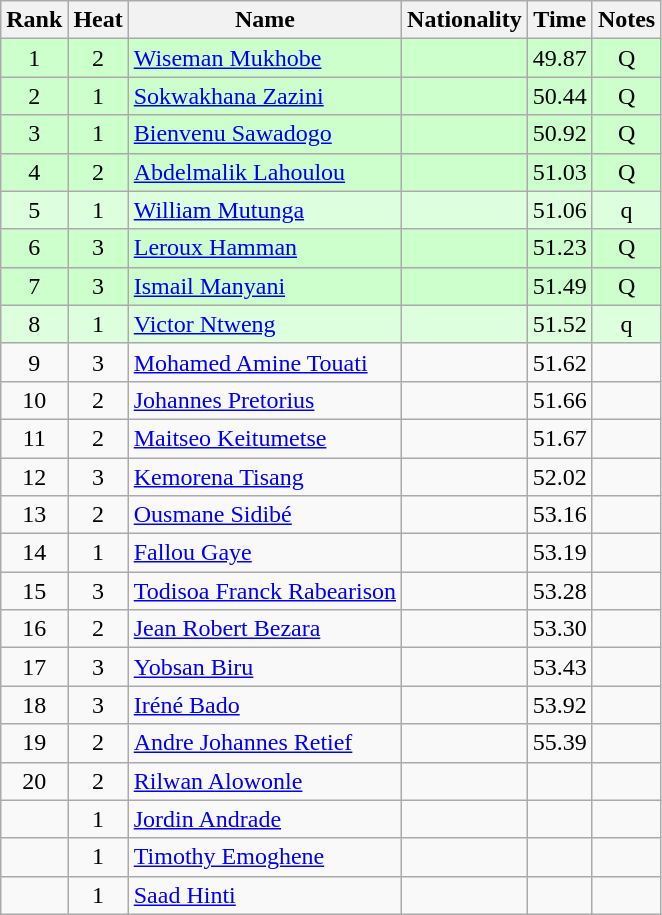<table class="wikitable sortable" style="text-align:center">
<tr>
<th>Rank</th>
<th>Heat</th>
<th>Name</th>
<th>Nationality</th>
<th>Time</th>
<th>Notes</th>
</tr>
<tr bgcolor=ccffcc>
<td>1</td>
<td>2</td>
<td align=left><a href='#'>Wiseman Mukhobe</a></td>
<td align=left></td>
<td>49.87</td>
<td>Q</td>
</tr>
<tr bgcolor=ccffcc>
<td>2</td>
<td>1</td>
<td align=left><a href='#'>Sokwakhana Zazini</a></td>
<td align=left></td>
<td>50.44</td>
<td>Q</td>
</tr>
<tr bgcolor=ccffcc>
<td>3</td>
<td>1</td>
<td align=left><a href='#'>Bienvenu Sawadogo</a></td>
<td align=left></td>
<td>50.92</td>
<td>Q</td>
</tr>
<tr bgcolor=ccffcc>
<td>4</td>
<td>2</td>
<td align=left><a href='#'>Abdelmalik Lahoulou</a></td>
<td align=left></td>
<td>51.03</td>
<td>Q</td>
</tr>
<tr bgcolor=ddffdd>
<td>5</td>
<td>1</td>
<td align=left><a href='#'>William Mutunga</a></td>
<td align=left></td>
<td>51.06</td>
<td>q</td>
</tr>
<tr bgcolor=ccffcc>
<td>6</td>
<td>3</td>
<td align=left><a href='#'>Leroux Hamman</a></td>
<td align=left></td>
<td>51.23</td>
<td>Q</td>
</tr>
<tr bgcolor=ccffcc>
<td>7</td>
<td>3</td>
<td align=left><a href='#'>Ismail Manyani</a></td>
<td align=left></td>
<td>51.49</td>
<td>Q</td>
</tr>
<tr bgcolor=ddffdd>
<td>8</td>
<td>1</td>
<td align=left><a href='#'>Victor Ntweng</a></td>
<td align=left></td>
<td>51.52</td>
<td>q</td>
</tr>
<tr>
<td>9</td>
<td>3</td>
<td align=left><a href='#'>Mohamed Amine Touati</a></td>
<td align=left></td>
<td>51.62</td>
<td></td>
</tr>
<tr>
<td>10</td>
<td>2</td>
<td align=left><a href='#'>Johannes Pretorius</a></td>
<td align=left></td>
<td>51.66</td>
<td></td>
</tr>
<tr>
<td>11</td>
<td>2</td>
<td align=left><a href='#'>Maitseo Keitumetse</a></td>
<td align=left></td>
<td>51.67</td>
<td></td>
</tr>
<tr>
<td>12</td>
<td>3</td>
<td align=left><a href='#'>Kemorena Tisang</a></td>
<td align=left></td>
<td>52.02</td>
<td></td>
</tr>
<tr>
<td>13</td>
<td>2</td>
<td align=left><a href='#'>Ousmane Sidibé</a></td>
<td align=left></td>
<td>53.16</td>
<td></td>
</tr>
<tr>
<td>14</td>
<td>1</td>
<td align=left><a href='#'>Fallou Gaye</a></td>
<td align=left></td>
<td>53.19</td>
<td></td>
</tr>
<tr>
<td>15</td>
<td>3</td>
<td align=left><a href='#'>Todisoa Franck Rabearison</a></td>
<td align=left></td>
<td>53.28</td>
<td></td>
</tr>
<tr>
<td>16</td>
<td>2</td>
<td align=left><a href='#'>Jean Robert Bezara</a></td>
<td align=left></td>
<td>53.30</td>
<td></td>
</tr>
<tr>
<td>17</td>
<td>3</td>
<td align=left><a href='#'>Yobsan Biru</a></td>
<td align=left></td>
<td>53.43</td>
<td></td>
</tr>
<tr>
<td>18</td>
<td>3</td>
<td align=left><a href='#'>Iréné Bado</a></td>
<td align=left></td>
<td>53.92</td>
<td></td>
</tr>
<tr>
<td>19</td>
<td>2</td>
<td align=left><a href='#'>Andre Johannes Retief</a></td>
<td align=left></td>
<td>55.39</td>
<td></td>
</tr>
<tr>
<td>20</td>
<td>2</td>
<td align=left><a href='#'>Rilwan Alowonle</a></td>
<td align=left></td>
<td></td>
<td></td>
</tr>
<tr>
<td></td>
<td>1</td>
<td align=left><a href='#'>Jordin Andrade</a></td>
<td align=left></td>
<td></td>
<td></td>
</tr>
<tr>
<td></td>
<td>1</td>
<td align=left><a href='#'>Timothy Emoghene</a></td>
<td align=left></td>
<td></td>
<td></td>
</tr>
<tr>
<td></td>
<td>1</td>
<td align=left><a href='#'>Saad Hinti</a></td>
<td align=left></td>
<td></td>
<td></td>
</tr>
</table>
